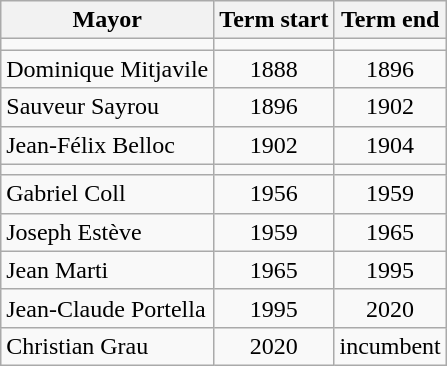<table class="wikitable">
<tr>
<th>Mayor</th>
<th>Term start</th>
<th>Term end</th>
</tr>
<tr>
<td></td>
<td align=center></td>
<td align=center></td>
</tr>
<tr>
<td>Dominique Mitjavile</td>
<td align=center>1888</td>
<td align=center>1896</td>
</tr>
<tr>
<td>Sauveur Sayrou</td>
<td align=center>1896</td>
<td align=center>1902</td>
</tr>
<tr>
<td>Jean-Félix Belloc</td>
<td align=center>1902</td>
<td align=center>1904</td>
</tr>
<tr>
<td></td>
<td align=center></td>
<td align=center></td>
</tr>
<tr>
<td>Gabriel Coll</td>
<td align=center>1956</td>
<td align=center>1959</td>
</tr>
<tr>
<td>Joseph Estève</td>
<td align=center>1959</td>
<td align=center>1965</td>
</tr>
<tr>
<td>Jean Marti</td>
<td align=center>1965</td>
<td align=center>1995</td>
</tr>
<tr>
<td>Jean-Claude Portella</td>
<td align=center>1995</td>
<td align=center>2020</td>
</tr>
<tr>
<td>Christian Grau</td>
<td align=center>2020</td>
<td align=center>incumbent</td>
</tr>
</table>
